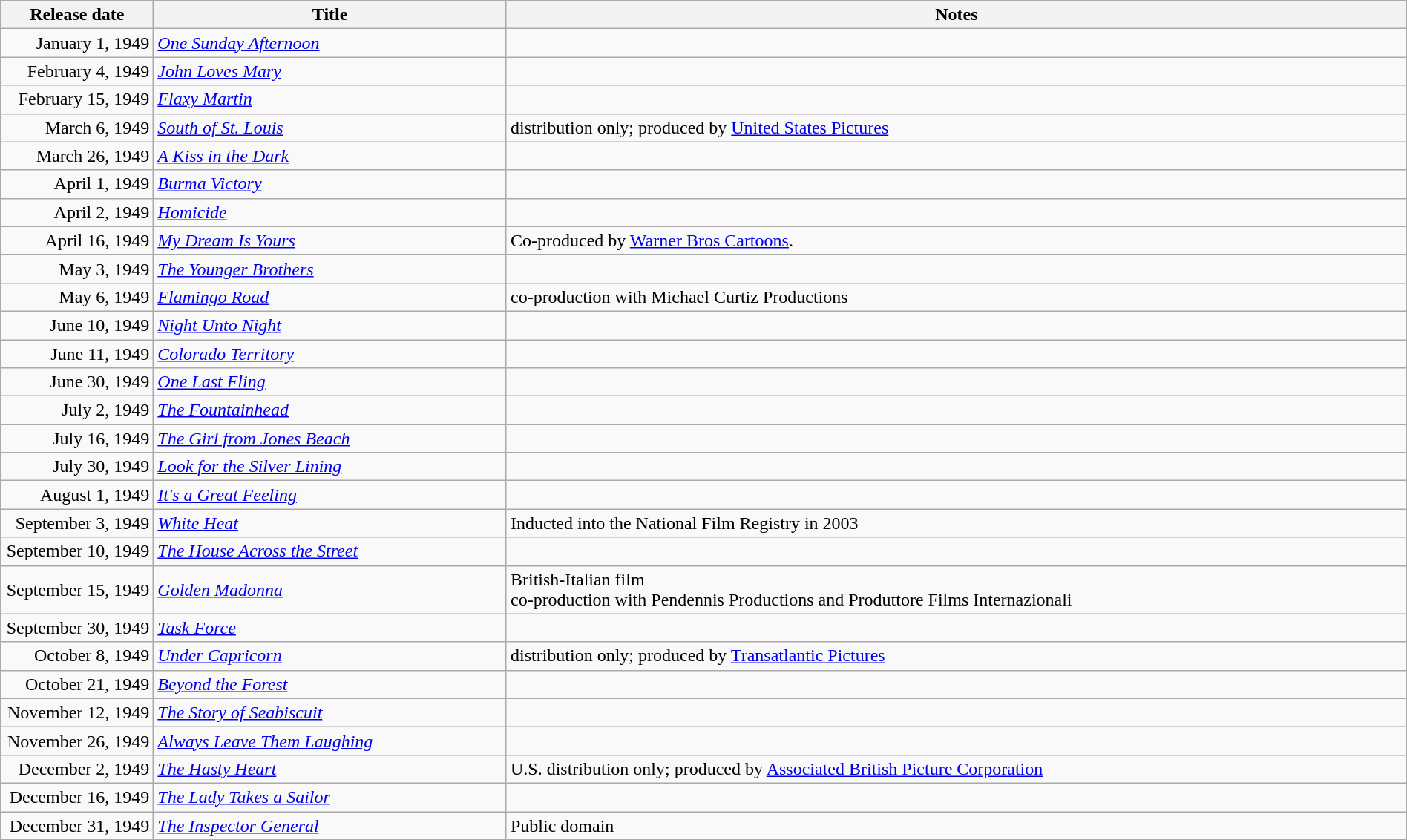<table class="wikitable sortable" style="width:100%;">
<tr>
<th scope="col" style="width:130px;">Release date</th>
<th>Title</th>
<th>Notes</th>
</tr>
<tr>
<td style="text-align:right;">January 1, 1949</td>
<td><em><a href='#'>One Sunday Afternoon</a></em></td>
<td></td>
</tr>
<tr>
<td style="text-align:right;">February 4, 1949</td>
<td><em><a href='#'>John Loves Mary</a></em></td>
<td></td>
</tr>
<tr>
<td style="text-align:right;">February 15, 1949</td>
<td><em><a href='#'>Flaxy Martin</a></em></td>
<td></td>
</tr>
<tr>
<td style="text-align:right;">March 6, 1949</td>
<td><em><a href='#'>South of St. Louis</a></em></td>
<td>distribution only; produced by <a href='#'>United States Pictures</a></td>
</tr>
<tr>
<td style="text-align:right;">March 26, 1949</td>
<td><em><a href='#'>A Kiss in the Dark</a></em></td>
<td></td>
</tr>
<tr>
<td style="text-align:right;">April 1, 1949</td>
<td><em><a href='#'>Burma Victory</a></em></td>
<td></td>
</tr>
<tr>
<td style="text-align:right;">April 2, 1949</td>
<td><em><a href='#'>Homicide</a></em></td>
<td></td>
</tr>
<tr>
<td style="text-align:right;">April 16, 1949</td>
<td><em><a href='#'>My Dream Is Yours</a></em></td>
<td>Co-produced by <a href='#'>Warner Bros Cartoons</a>.</td>
</tr>
<tr>
<td style="text-align:right;">May 3, 1949</td>
<td><em><a href='#'>The Younger Brothers</a></em></td>
<td></td>
</tr>
<tr>
<td style="text-align:right;">May 6, 1949</td>
<td><em><a href='#'>Flamingo Road</a></em></td>
<td>co-production with Michael Curtiz Productions</td>
</tr>
<tr>
<td style="text-align:right;">June 10, 1949</td>
<td><em><a href='#'>Night Unto Night</a></em></td>
<td></td>
</tr>
<tr>
<td style="text-align:right;">June 11, 1949</td>
<td><em><a href='#'>Colorado Territory</a></em></td>
<td></td>
</tr>
<tr>
<td style="text-align:right;">June 30, 1949</td>
<td><em><a href='#'>One Last Fling</a></em></td>
<td></td>
</tr>
<tr>
<td style="text-align:right;">July 2, 1949</td>
<td><em><a href='#'>The Fountainhead</a></em></td>
<td></td>
</tr>
<tr>
<td style="text-align:right;">July 16, 1949</td>
<td><em><a href='#'>The Girl from Jones Beach</a></em></td>
<td></td>
</tr>
<tr>
<td style="text-align:right;">July 30, 1949</td>
<td><em><a href='#'>Look for the Silver Lining</a></em></td>
<td></td>
</tr>
<tr>
<td style="text-align:right;">August 1, 1949</td>
<td><em><a href='#'>It's a Great Feeling</a></em></td>
<td></td>
</tr>
<tr>
<td style="text-align:right;">September 3, 1949</td>
<td><em><a href='#'>White Heat</a></em></td>
<td>Inducted into the National Film Registry in 2003</td>
</tr>
<tr>
<td style="text-align:right;">September 10, 1949</td>
<td><em><a href='#'>The House Across the Street</a></em></td>
<td></td>
</tr>
<tr>
<td style="text-align:right;">September 15, 1949</td>
<td><em><a href='#'>Golden Madonna</a></em></td>
<td>British-Italian film<br>co-production with Pendennis Productions and Produttore Films Internazionali</td>
</tr>
<tr>
<td style="text-align:right;">September 30, 1949</td>
<td><em><a href='#'>Task Force</a></em></td>
<td></td>
</tr>
<tr>
<td style="text-align:right;">October 8, 1949</td>
<td><em><a href='#'>Under Capricorn</a></em></td>
<td>distribution only; produced by <a href='#'>Transatlantic Pictures</a></td>
</tr>
<tr>
<td style="text-align:right;">October 21, 1949</td>
<td><em><a href='#'>Beyond the Forest</a></em></td>
<td></td>
</tr>
<tr>
<td style="text-align:right;">November 12, 1949</td>
<td><em><a href='#'>The Story of Seabiscuit</a></em></td>
<td></td>
</tr>
<tr>
<td style="text-align:right;">November 26, 1949</td>
<td><em><a href='#'>Always Leave Them Laughing</a></em></td>
<td></td>
</tr>
<tr>
<td style="text-align:right;">December 2, 1949</td>
<td><em><a href='#'>The Hasty Heart</a></em></td>
<td>U.S. distribution only; produced by <a href='#'>Associated British Picture Corporation</a></td>
</tr>
<tr>
<td style="text-align:right;">December 16, 1949</td>
<td><em><a href='#'>The Lady Takes a Sailor</a></em></td>
<td></td>
</tr>
<tr>
<td style="text-align:right;">December 31, 1949</td>
<td><em><a href='#'>The Inspector General</a></em></td>
<td>Public domain</td>
</tr>
</table>
